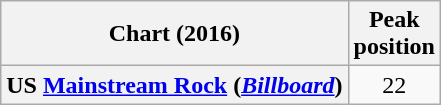<table class="wikitable sortable plainrowheaders" style="text-align:center">
<tr>
<th scope="col">Chart (2016)</th>
<th scope="col">Peak<br>position</th>
</tr>
<tr>
<th scope="row">US <a href='#'>Mainstream Rock</a> (<em><a href='#'>Billboard</a></em>)</th>
<td>22</td>
</tr>
</table>
